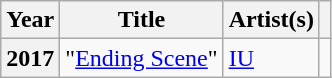<table class="wikitable plainrowheaders">
<tr>
<th scope="col">Year</th>
<th scope="col">Title</th>
<th scope="col">Artist(s)</th>
<th scope="col"></th>
</tr>
<tr>
<th scope="row">2017</th>
<td>"<a href='#'>Ending Scene</a>"</td>
<td><a href='#'>IU</a></td>
<td style="text-align:center"></td>
</tr>
</table>
